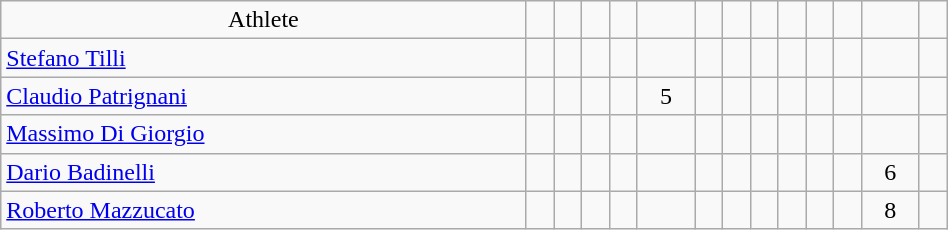<table class="wikitable" style="text-align: center; font-size:100%" width=50%">
<tr>
<td>Athlete</td>
<td></td>
<td></td>
<td></td>
<td></td>
<td></td>
<td></td>
<td></td>
<td></td>
<td></td>
<td></td>
<td></td>
<td></td>
<td></td>
</tr>
<tr>
<td align=left><a href='#'>Stefano Tilli</a></td>
<td></td>
<td></td>
<td></td>
<td></td>
<td></td>
<td></td>
<td></td>
<td></td>
<td></td>
<td></td>
<td></td>
<td></td>
<td></td>
</tr>
<tr>
<td align=left><a href='#'>Claudio Patrignani</a></td>
<td></td>
<td></td>
<td></td>
<td></td>
<td>5</td>
<td></td>
<td></td>
<td></td>
<td></td>
<td></td>
<td></td>
<td></td>
<td></td>
</tr>
<tr>
<td align=left><a href='#'>Massimo Di Giorgio</a></td>
<td></td>
<td></td>
<td></td>
<td></td>
<td></td>
<td></td>
<td></td>
<td></td>
<td></td>
<td></td>
<td></td>
<td></td>
<td></td>
</tr>
<tr>
<td align=left><a href='#'>Dario Badinelli</a></td>
<td></td>
<td></td>
<td></td>
<td></td>
<td></td>
<td></td>
<td></td>
<td></td>
<td></td>
<td></td>
<td></td>
<td>6</td>
<td></td>
</tr>
<tr>
<td align=left><a href='#'>Roberto Mazzucato</a></td>
<td></td>
<td></td>
<td></td>
<td></td>
<td></td>
<td></td>
<td></td>
<td></td>
<td></td>
<td></td>
<td></td>
<td>8</td>
<td></td>
</tr>
</table>
